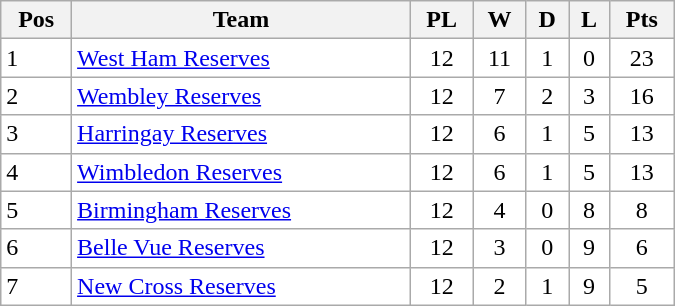<table class=wikitable width="450" style="background:#FFFFFF;">
<tr>
<th>Pos</th>
<th>Team</th>
<th>PL</th>
<th>W</th>
<th>D</th>
<th>L</th>
<th>Pts</th>
</tr>
<tr>
<td>1</td>
<td><a href='#'>West Ham Reserves</a></td>
<td align="center">12</td>
<td align="center">11</td>
<td align="center">1</td>
<td align="center">0</td>
<td align="center">23</td>
</tr>
<tr>
<td>2</td>
<td><a href='#'>Wembley Reserves</a></td>
<td align="center">12</td>
<td align="center">7</td>
<td align="center">2</td>
<td align="center">3</td>
<td align="center">16</td>
</tr>
<tr>
<td>3</td>
<td><a href='#'>Harringay Reserves</a></td>
<td align="center">12</td>
<td align="center">6</td>
<td align="center">1</td>
<td align="center">5</td>
<td align="center">13</td>
</tr>
<tr>
<td>4</td>
<td><a href='#'>Wimbledon Reserves</a></td>
<td align="center">12</td>
<td align="center">6</td>
<td align="center">1</td>
<td align="center">5</td>
<td align="center">13</td>
</tr>
<tr>
<td>5</td>
<td><a href='#'>Birmingham Reserves</a></td>
<td align="center">12</td>
<td align="center">4</td>
<td align="center">0</td>
<td align="center">8</td>
<td align="center">8</td>
</tr>
<tr>
<td>6</td>
<td><a href='#'>Belle Vue Reserves</a></td>
<td align="center">12</td>
<td align="center">3</td>
<td align="center">0</td>
<td align="center">9</td>
<td align="center">6</td>
</tr>
<tr>
<td>7</td>
<td><a href='#'>New Cross Reserves</a></td>
<td align="center">12</td>
<td align="center">2</td>
<td align="center">1</td>
<td align="center">9</td>
<td align="center">5</td>
</tr>
</table>
